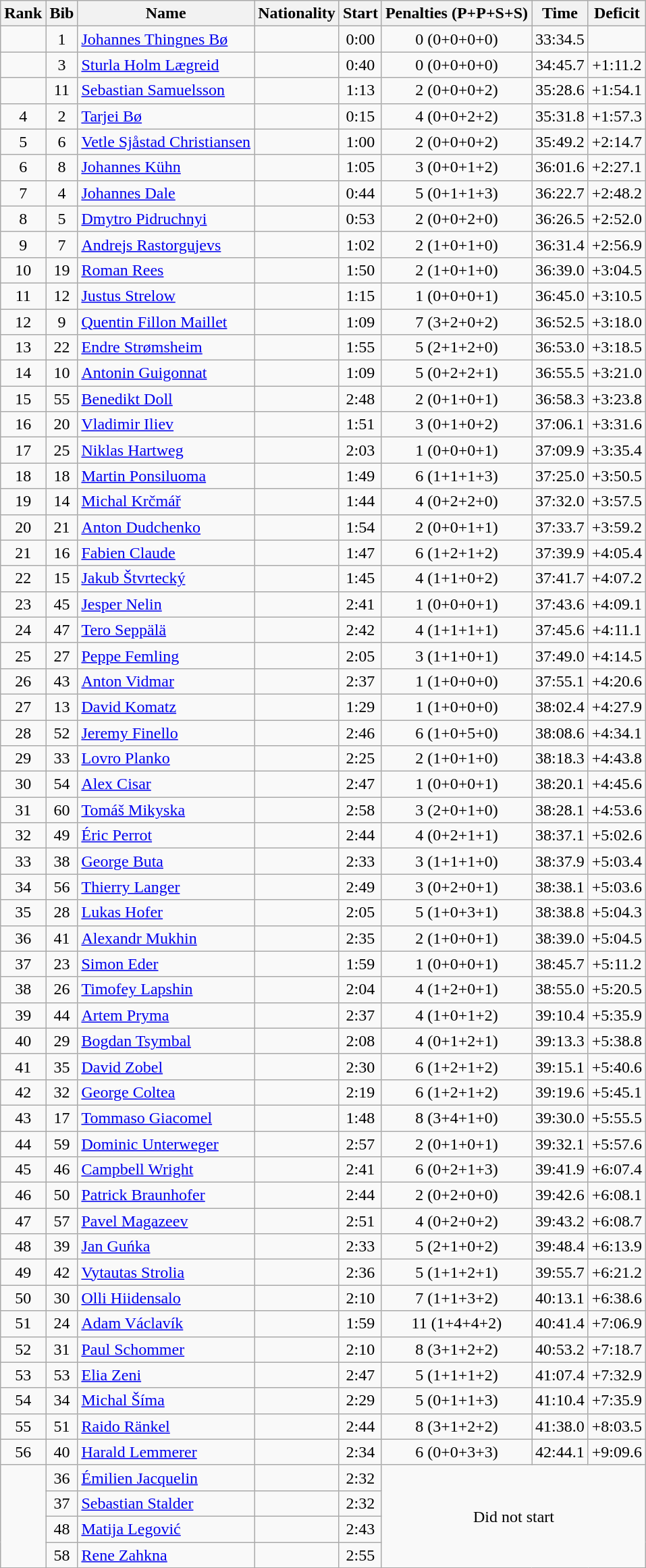<table class="wikitable sortable" style="text-align:center">
<tr>
<th>Rank</th>
<th>Bib</th>
<th>Name</th>
<th>Nationality</th>
<th>Start</th>
<th>Penalties (P+P+S+S)</th>
<th>Time</th>
<th>Deficit</th>
</tr>
<tr>
<td></td>
<td>1</td>
<td align=left><a href='#'>Johannes Thingnes Bø</a></td>
<td align=left></td>
<td>0:00</td>
<td>0 (0+0+0+0)</td>
<td>33:34.5</td>
<td></td>
</tr>
<tr>
<td></td>
<td>3</td>
<td align=left><a href='#'>Sturla Holm Lægreid</a></td>
<td align=left></td>
<td>0:40</td>
<td>0 (0+0+0+0)</td>
<td>34:45.7</td>
<td>+1:11.2</td>
</tr>
<tr>
<td></td>
<td>11</td>
<td align=left><a href='#'>Sebastian Samuelsson</a></td>
<td align=left></td>
<td>1:13</td>
<td>2 (0+0+0+2)</td>
<td>35:28.6</td>
<td>+1:54.1</td>
</tr>
<tr>
<td>4</td>
<td>2</td>
<td align=left><a href='#'>Tarjei Bø</a></td>
<td align=left></td>
<td>0:15</td>
<td>4 (0+0+2+2)</td>
<td>35:31.8</td>
<td>+1:57.3</td>
</tr>
<tr>
<td>5</td>
<td>6</td>
<td align=left><a href='#'>Vetle Sjåstad Christiansen</a></td>
<td align=left></td>
<td>1:00</td>
<td>2 (0+0+0+2)</td>
<td>35:49.2</td>
<td>+2:14.7</td>
</tr>
<tr>
<td>6</td>
<td>8</td>
<td align=left><a href='#'>Johannes Kühn</a></td>
<td align=left></td>
<td>1:05</td>
<td>3 (0+0+1+2)</td>
<td>36:01.6</td>
<td>+2:27.1</td>
</tr>
<tr>
<td>7</td>
<td>4</td>
<td align=left><a href='#'>Johannes Dale</a></td>
<td align=left></td>
<td>0:44</td>
<td>5 (0+1+1+3)</td>
<td>36:22.7</td>
<td>+2:48.2</td>
</tr>
<tr>
<td>8</td>
<td>5</td>
<td align=left><a href='#'>Dmytro Pidruchnyi</a></td>
<td align=left></td>
<td>0:53</td>
<td>2 (0+0+2+0)</td>
<td>36:26.5</td>
<td>+2:52.0</td>
</tr>
<tr>
<td>9</td>
<td>7</td>
<td align=left><a href='#'>Andrejs Rastorgujevs</a></td>
<td align=left></td>
<td>1:02</td>
<td>2 (1+0+1+0)</td>
<td>36:31.4</td>
<td>+2:56.9</td>
</tr>
<tr>
<td>10</td>
<td>19</td>
<td align=left><a href='#'>Roman Rees</a></td>
<td align=left></td>
<td>1:50</td>
<td>2 (1+0+1+0)</td>
<td>36:39.0</td>
<td>+3:04.5</td>
</tr>
<tr>
<td>11</td>
<td>12</td>
<td align=left><a href='#'>Justus Strelow</a></td>
<td align=left></td>
<td>1:15</td>
<td>1 (0+0+0+1)</td>
<td>36:45.0</td>
<td>+3:10.5</td>
</tr>
<tr>
<td>12</td>
<td>9</td>
<td align=left><a href='#'>Quentin Fillon Maillet</a></td>
<td align=left></td>
<td>1:09</td>
<td>7 (3+2+0+2)</td>
<td>36:52.5</td>
<td>+3:18.0</td>
</tr>
<tr>
<td>13</td>
<td>22</td>
<td align=left><a href='#'>Endre Strømsheim</a></td>
<td align=left></td>
<td>1:55</td>
<td>5 (2+1+2+0)</td>
<td>36:53.0</td>
<td>+3:18.5</td>
</tr>
<tr>
<td>14</td>
<td>10</td>
<td align=left><a href='#'>Antonin Guigonnat</a></td>
<td align=left></td>
<td>1:09</td>
<td>5 (0+2+2+1)</td>
<td>36:55.5</td>
<td>+3:21.0</td>
</tr>
<tr>
<td>15</td>
<td>55</td>
<td align=left><a href='#'>Benedikt Doll</a></td>
<td align=left></td>
<td>2:48</td>
<td>2 (0+1+0+1)</td>
<td>36:58.3</td>
<td>+3:23.8</td>
</tr>
<tr>
<td>16</td>
<td>20</td>
<td align=left><a href='#'>Vladimir Iliev</a></td>
<td align=left></td>
<td>1:51</td>
<td>3 (0+1+0+2)</td>
<td>37:06.1</td>
<td>+3:31.6</td>
</tr>
<tr>
<td>17</td>
<td>25</td>
<td align=left><a href='#'>Niklas Hartweg</a></td>
<td align=left></td>
<td>2:03</td>
<td>1 (0+0+0+1)</td>
<td>37:09.9</td>
<td>+3:35.4</td>
</tr>
<tr>
<td>18</td>
<td>18</td>
<td align=left><a href='#'>Martin Ponsiluoma</a></td>
<td align=left></td>
<td>1:49</td>
<td>6 (1+1+1+3)</td>
<td>37:25.0</td>
<td>+3:50.5</td>
</tr>
<tr>
<td>19</td>
<td>14</td>
<td align=left><a href='#'>Michal Krčmář</a></td>
<td align=left></td>
<td>1:44</td>
<td>4 (0+2+2+0)</td>
<td>37:32.0</td>
<td>+3:57.5</td>
</tr>
<tr>
<td>20</td>
<td>21</td>
<td align=left><a href='#'>Anton Dudchenko</a></td>
<td align=left></td>
<td>1:54</td>
<td>2 (0+0+1+1)</td>
<td>37:33.7</td>
<td>+3:59.2</td>
</tr>
<tr>
<td>21</td>
<td>16</td>
<td align=left><a href='#'>Fabien Claude</a></td>
<td align=left></td>
<td>1:47</td>
<td>6 (1+2+1+2)</td>
<td>37:39.9</td>
<td>+4:05.4</td>
</tr>
<tr>
<td>22</td>
<td>15</td>
<td align=left><a href='#'>Jakub Štvrtecký</a></td>
<td align=left></td>
<td>1:45</td>
<td>4 (1+1+0+2)</td>
<td>37:41.7</td>
<td>+4:07.2</td>
</tr>
<tr>
<td>23</td>
<td>45</td>
<td align=left><a href='#'>Jesper Nelin</a></td>
<td align=left></td>
<td>2:41</td>
<td>1 (0+0+0+1)</td>
<td>37:43.6</td>
<td>+4:09.1</td>
</tr>
<tr>
<td>24</td>
<td>47</td>
<td align=left><a href='#'>Tero Seppälä</a></td>
<td align=left></td>
<td>2:42</td>
<td>4 (1+1+1+1)</td>
<td>37:45.6</td>
<td>+4:11.1</td>
</tr>
<tr>
<td>25</td>
<td>27</td>
<td align=left><a href='#'>Peppe Femling</a></td>
<td align=left></td>
<td>2:05</td>
<td>3 (1+1+0+1)</td>
<td>37:49.0</td>
<td>+4:14.5</td>
</tr>
<tr>
<td>26</td>
<td>43</td>
<td align=left><a href='#'>Anton Vidmar</a></td>
<td align=left></td>
<td>2:37</td>
<td>1 (1+0+0+0)</td>
<td>37:55.1</td>
<td>+4:20.6</td>
</tr>
<tr>
<td>27</td>
<td>13</td>
<td align=left><a href='#'>David Komatz</a></td>
<td align=left></td>
<td>1:29</td>
<td>1 (1+0+0+0)</td>
<td>38:02.4</td>
<td>+4:27.9</td>
</tr>
<tr>
<td>28</td>
<td>52</td>
<td align=left><a href='#'>Jeremy Finello</a></td>
<td align=left></td>
<td>2:46</td>
<td>6 (1+0+5+0)</td>
<td>38:08.6</td>
<td>+4:34.1</td>
</tr>
<tr>
<td>29</td>
<td>33</td>
<td align=left><a href='#'>Lovro Planko</a></td>
<td align=left></td>
<td>2:25</td>
<td>2 (1+0+1+0)</td>
<td>38:18.3</td>
<td>+4:43.8</td>
</tr>
<tr>
<td>30</td>
<td>54</td>
<td align=left><a href='#'>Alex Cisar</a></td>
<td align=left></td>
<td>2:47</td>
<td>1 (0+0+0+1)</td>
<td>38:20.1</td>
<td>+4:45.6</td>
</tr>
<tr>
<td>31</td>
<td>60</td>
<td align=left><a href='#'>Tomáš Mikyska</a></td>
<td align=left></td>
<td>2:58</td>
<td>3 (2+0+1+0)</td>
<td>38:28.1</td>
<td>+4:53.6</td>
</tr>
<tr>
<td>32</td>
<td>49</td>
<td align=left><a href='#'>Éric Perrot</a></td>
<td align=left></td>
<td>2:44</td>
<td>4 (0+2+1+1)</td>
<td>38:37.1</td>
<td>+5:02.6</td>
</tr>
<tr>
<td>33</td>
<td>38</td>
<td align=left><a href='#'>George Buta</a></td>
<td align=left></td>
<td>2:33</td>
<td>3 (1+1+1+0)</td>
<td>38:37.9</td>
<td>+5:03.4</td>
</tr>
<tr>
<td>34</td>
<td>56</td>
<td align=left><a href='#'>Thierry Langer</a></td>
<td align=left></td>
<td>2:49</td>
<td>3 (0+2+0+1)</td>
<td>38:38.1</td>
<td>+5:03.6</td>
</tr>
<tr>
<td>35</td>
<td>28</td>
<td align=left><a href='#'>Lukas Hofer</a></td>
<td align=left></td>
<td>2:05</td>
<td>5 (1+0+3+1)</td>
<td>38:38.8</td>
<td>+5:04.3</td>
</tr>
<tr>
<td>36</td>
<td>41</td>
<td align=left><a href='#'>Alexandr Mukhin</a></td>
<td align=left></td>
<td>2:35</td>
<td>2 (1+0+0+1)</td>
<td>38:39.0</td>
<td>+5:04.5</td>
</tr>
<tr>
<td>37</td>
<td>23</td>
<td align=left><a href='#'>Simon Eder</a></td>
<td align=left></td>
<td>1:59</td>
<td>1 (0+0+0+1)</td>
<td>38:45.7</td>
<td>+5:11.2</td>
</tr>
<tr>
<td>38</td>
<td>26</td>
<td align=left><a href='#'>Timofey Lapshin</a></td>
<td align=left></td>
<td>2:04</td>
<td>4 (1+2+0+1)</td>
<td>38:55.0</td>
<td>+5:20.5</td>
</tr>
<tr>
<td>39</td>
<td>44</td>
<td align=left><a href='#'>Artem Pryma</a></td>
<td align=left></td>
<td>2:37</td>
<td>4 (1+0+1+2)</td>
<td>39:10.4</td>
<td>+5:35.9</td>
</tr>
<tr>
<td>40</td>
<td>29</td>
<td align=left><a href='#'>Bogdan Tsymbal</a></td>
<td align=left></td>
<td>2:08</td>
<td>4 (0+1+2+1)</td>
<td>39:13.3</td>
<td>+5:38.8</td>
</tr>
<tr>
<td>41</td>
<td>35</td>
<td align=left><a href='#'>David Zobel</a></td>
<td align=left></td>
<td>2:30</td>
<td>6 (1+2+1+2)</td>
<td>39:15.1</td>
<td>+5:40.6</td>
</tr>
<tr>
<td>42</td>
<td>32</td>
<td align=left><a href='#'>George Coltea</a></td>
<td align=left></td>
<td>2:19</td>
<td>6 (1+2+1+2)</td>
<td>39:19.6</td>
<td>+5:45.1</td>
</tr>
<tr>
<td>43</td>
<td>17</td>
<td align=left><a href='#'>Tommaso Giacomel</a></td>
<td align=left></td>
<td>1:48</td>
<td>8 (3+4+1+0)</td>
<td>39:30.0</td>
<td>+5:55.5</td>
</tr>
<tr>
<td>44</td>
<td>59</td>
<td align=left><a href='#'>Dominic Unterweger</a></td>
<td align=left></td>
<td>2:57</td>
<td>2 (0+1+0+1)</td>
<td>39:32.1</td>
<td>+5:57.6</td>
</tr>
<tr>
<td>45</td>
<td>46</td>
<td align=left><a href='#'>Campbell Wright</a></td>
<td align=left></td>
<td>2:41</td>
<td>6 (0+2+1+3)</td>
<td>39:41.9</td>
<td>+6:07.4</td>
</tr>
<tr>
<td>46</td>
<td>50</td>
<td align=left><a href='#'>Patrick Braunhofer</a></td>
<td align=left></td>
<td>2:44</td>
<td>2 (0+2+0+0)</td>
<td>39:42.6</td>
<td>+6:08.1</td>
</tr>
<tr>
<td>47</td>
<td>57</td>
<td align=left><a href='#'>Pavel Magazeev</a></td>
<td align=left></td>
<td>2:51</td>
<td>4 (0+2+0+2)</td>
<td>39:43.2</td>
<td>+6:08.7</td>
</tr>
<tr>
<td>48</td>
<td>39</td>
<td align=left><a href='#'>Jan Guńka</a></td>
<td align=left></td>
<td>2:33</td>
<td>5 (2+1+0+2)</td>
<td>39:48.4</td>
<td>+6:13.9</td>
</tr>
<tr>
<td>49</td>
<td>42</td>
<td align=left><a href='#'>Vytautas Strolia</a></td>
<td align=left></td>
<td>2:36</td>
<td>5 (1+1+2+1)</td>
<td>39:55.7</td>
<td>+6:21.2</td>
</tr>
<tr>
<td>50</td>
<td>30</td>
<td align=left><a href='#'>Olli Hiidensalo</a></td>
<td align=left></td>
<td>2:10</td>
<td>7 (1+1+3+2)</td>
<td>40:13.1</td>
<td>+6:38.6</td>
</tr>
<tr>
<td>51</td>
<td>24</td>
<td align=left><a href='#'>Adam Václavík</a></td>
<td align=left></td>
<td>1:59</td>
<td>11 (1+4+4+2)</td>
<td>40:41.4</td>
<td>+7:06.9</td>
</tr>
<tr>
<td>52</td>
<td>31</td>
<td align=left><a href='#'>Paul Schommer</a></td>
<td align=left></td>
<td>2:10</td>
<td>8 (3+1+2+2)</td>
<td>40:53.2</td>
<td>+7:18.7</td>
</tr>
<tr>
<td>53</td>
<td>53</td>
<td align=left><a href='#'>Elia Zeni</a></td>
<td align=left></td>
<td>2:47</td>
<td>5 (1+1+1+2)</td>
<td>41:07.4</td>
<td>+7:32.9</td>
</tr>
<tr>
<td>54</td>
<td>34</td>
<td align=left><a href='#'>Michal Šíma</a></td>
<td align=left></td>
<td>2:29</td>
<td>5 (0+1+1+3)</td>
<td>41:10.4</td>
<td>+7:35.9</td>
</tr>
<tr>
<td>55</td>
<td>51</td>
<td align=left><a href='#'>Raido Ränkel</a></td>
<td align=left></td>
<td>2:44</td>
<td>8 (3+1+2+2)</td>
<td>41:38.0</td>
<td>+8:03.5</td>
</tr>
<tr>
<td>56</td>
<td>40</td>
<td align=left><a href='#'>Harald Lemmerer</a></td>
<td align=left></td>
<td>2:34</td>
<td>6 (0+0+3+3)</td>
<td>42:44.1</td>
<td>+9:09.6</td>
</tr>
<tr>
<td rowspan=4></td>
<td>36</td>
<td align=left><a href='#'>Émilien Jacquelin</a></td>
<td align=left></td>
<td>2:32</td>
<td colspan=3 rowspan=4>Did not start</td>
</tr>
<tr>
<td>37</td>
<td align=left><a href='#'>Sebastian Stalder</a></td>
<td align=left></td>
<td>2:32</td>
</tr>
<tr>
<td>48</td>
<td align=left><a href='#'>Matija Legović</a></td>
<td align=left></td>
<td>2:43</td>
</tr>
<tr>
<td>58</td>
<td align=left><a href='#'>Rene Zahkna</a></td>
<td align=left></td>
<td>2:55</td>
</tr>
</table>
